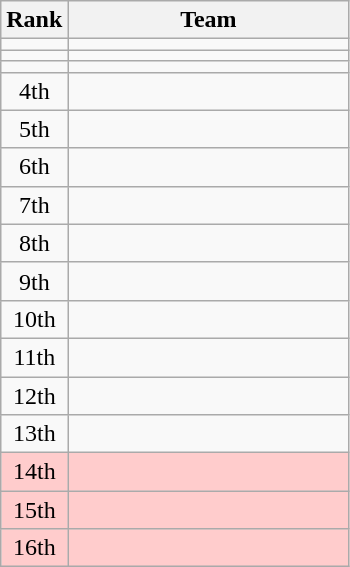<table class=wikitable style="text-align:center;">
<tr>
<th>Rank</th>
<th width=180>Team</th>
</tr>
<tr>
<td></td>
<td align=left></td>
</tr>
<tr>
<td></td>
<td align=left></td>
</tr>
<tr>
<td></td>
<td align=left></td>
</tr>
<tr>
<td>4th</td>
<td align=left></td>
</tr>
<tr>
<td>5th</td>
<td align=left></td>
</tr>
<tr>
<td>6th</td>
<td align=left></td>
</tr>
<tr>
<td>7th</td>
<td align=left></td>
</tr>
<tr>
<td>8th</td>
<td align=left></td>
</tr>
<tr>
<td>9th</td>
<td align=left></td>
</tr>
<tr>
<td>10th</td>
<td align=left></td>
</tr>
<tr>
<td>11th</td>
<td align=left></td>
</tr>
<tr>
<td>12th</td>
<td align=left></td>
</tr>
<tr>
<td>13th</td>
<td align=left></td>
</tr>
<tr bgcolor=#ffcccc>
<td>14th</td>
<td align=left></td>
</tr>
<tr bgcolor=#ffcccc>
<td>15th</td>
<td align=left></td>
</tr>
<tr bgcolor=#ffcccc>
<td>16th</td>
<td align=left></td>
</tr>
</table>
